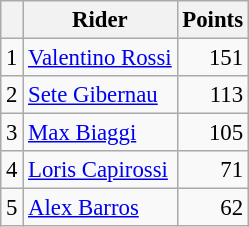<table class="wikitable" style="font-size: 95%;">
<tr>
<th></th>
<th>Rider</th>
<th>Points</th>
</tr>
<tr>
<td align=center>1</td>
<td> <a href='#'>Valentino Rossi</a></td>
<td align=right>151</td>
</tr>
<tr>
<td align=center>2</td>
<td> <a href='#'>Sete Gibernau</a></td>
<td align=right>113</td>
</tr>
<tr>
<td align=center>3</td>
<td> <a href='#'>Max Biaggi</a></td>
<td align=right>105</td>
</tr>
<tr>
<td align=center>4</td>
<td> <a href='#'>Loris Capirossi</a></td>
<td align=right>71</td>
</tr>
<tr>
<td align=center>5</td>
<td> <a href='#'>Alex Barros</a></td>
<td align=right>62</td>
</tr>
</table>
